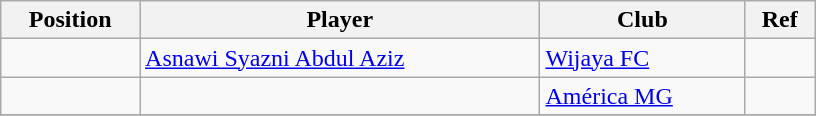<table class="wikitable sortable" style="width:43%; text-align:center; font-size:100%; text-align:left;">
<tr>
<th>Position</th>
<th>Player</th>
<th>Club</th>
<th>Ref</th>
</tr>
<tr>
<td></td>
<td> <a href='#'>Asnawi Syazni Abdul Aziz</a></td>
<td> <a href='#'>Wijaya FC</a></td>
<td></td>
</tr>
<tr>
<td></td>
<td></td>
<td> <a href='#'>América MG</a></td>
<td></td>
</tr>
<tr>
</tr>
</table>
